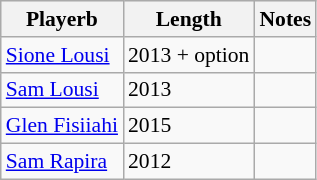<table class="wikitable" style="font-size:90%">
<tr bgcolor="#efefef">
<th>Playerb</th>
<th>Length</th>
<th>Notes</th>
</tr>
<tr>
<td><a href='#'>Sione Lousi</a></td>
<td>2013 + option</td>
<td></td>
</tr>
<tr>
<td><a href='#'>Sam Lousi</a></td>
<td>2013</td>
<td></td>
</tr>
<tr>
<td><a href='#'>Glen Fisiiahi</a></td>
<td>2015</td>
<td></td>
</tr>
<tr>
<td><a href='#'>Sam Rapira</a></td>
<td>2012</td>
<td></td>
</tr>
</table>
